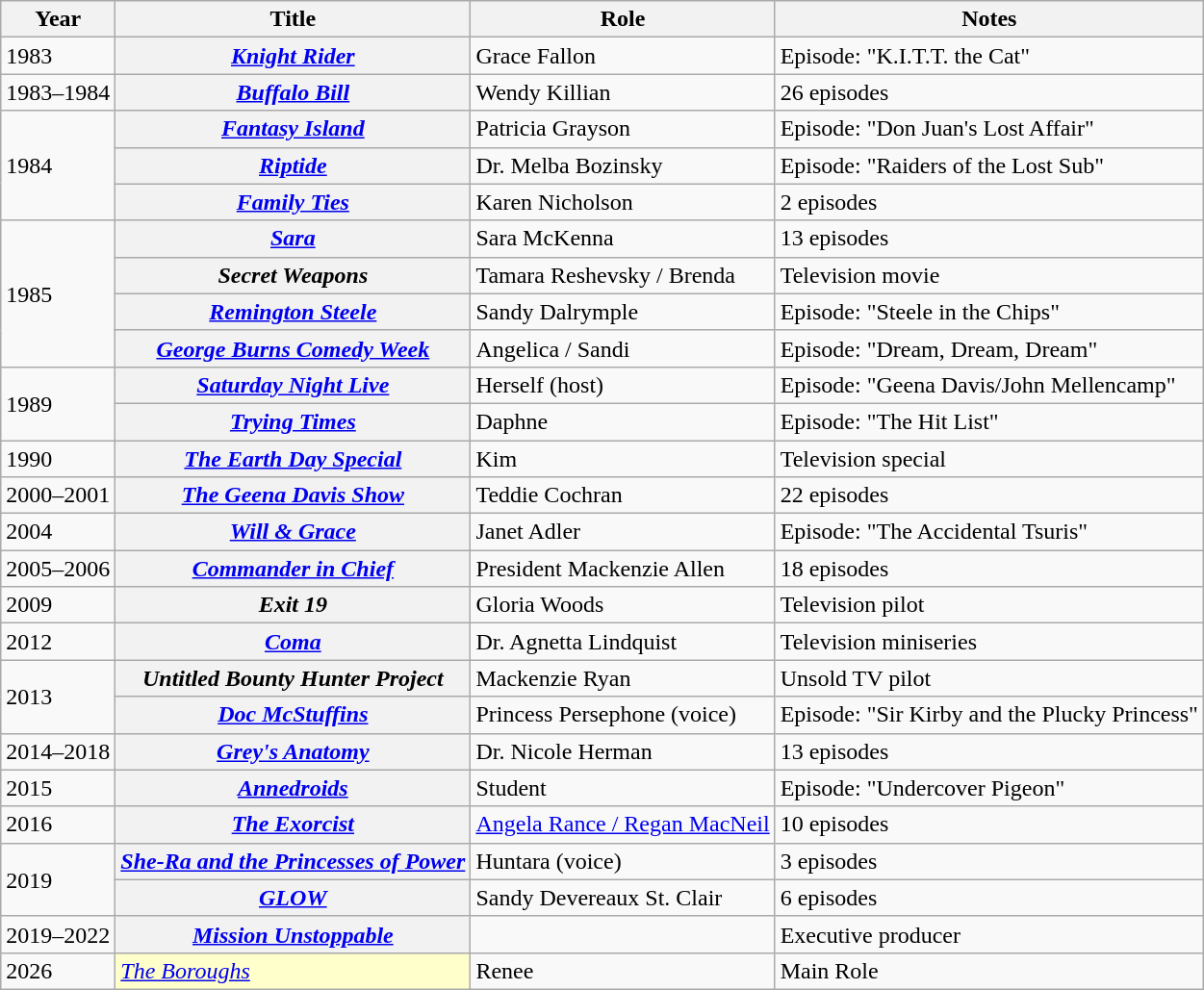<table class="wikitable sortable plainrowheaders">
<tr>
<th scope="col">Year</th>
<th scope="col">Title</th>
<th scope="col">Role</th>
<th scope="col" class="unsortable">Notes</th>
</tr>
<tr>
<td>1983</td>
<th scope="row"><em><a href='#'>Knight Rider</a></em></th>
<td>Grace Fallon</td>
<td>Episode: "K.I.T.T. the Cat"</td>
</tr>
<tr>
<td>1983–1984</td>
<th scope="row"><em><a href='#'>Buffalo Bill</a></em></th>
<td>Wendy Killian</td>
<td>26 episodes</td>
</tr>
<tr>
<td rowspan="3">1984</td>
<th scope="row"><em><a href='#'>Fantasy Island</a></em></th>
<td>Patricia Grayson</td>
<td>Episode: "Don Juan's Lost Affair"</td>
</tr>
<tr>
<th scope="row"><em><a href='#'>Riptide</a></em></th>
<td>Dr. Melba Bozinsky</td>
<td>Episode: "Raiders of the Lost Sub"</td>
</tr>
<tr>
<th scope="row"><em><a href='#'>Family Ties</a></em></th>
<td>Karen Nicholson</td>
<td>2 episodes</td>
</tr>
<tr>
<td rowspan="4">1985</td>
<th scope="row"><em><a href='#'>Sara</a></em></th>
<td>Sara McKenna</td>
<td>13 episodes</td>
</tr>
<tr>
<th scope="row"><em>Secret Weapons</em></th>
<td>Tamara Reshevsky / Brenda</td>
<td>Television movie</td>
</tr>
<tr>
<th scope="row"><em><a href='#'>Remington Steele</a></em></th>
<td>Sandy Dalrymple</td>
<td>Episode: "Steele in the Chips"</td>
</tr>
<tr>
<th scope="row"><em><a href='#'>George Burns Comedy Week</a></em></th>
<td>Angelica / Sandi</td>
<td>Episode: "Dream, Dream, Dream"</td>
</tr>
<tr>
<td rowspan="2">1989</td>
<th scope="row"><em><a href='#'>Saturday Night Live</a></em></th>
<td>Herself (host)</td>
<td>Episode: "Geena Davis/John Mellencamp"</td>
</tr>
<tr>
<th scope="row"><em><a href='#'>Trying Times</a></em></th>
<td>Daphne</td>
<td>Episode: "The Hit List"</td>
</tr>
<tr>
<td>1990</td>
<th scope="row"><em><a href='#'>The Earth Day Special</a></em></th>
<td>Kim</td>
<td>Television special</td>
</tr>
<tr>
<td>2000–2001</td>
<th scope="row"><em><a href='#'>The Geena Davis Show</a></em></th>
<td>Teddie Cochran</td>
<td>22 episodes</td>
</tr>
<tr>
<td>2004</td>
<th scope="row"><em><a href='#'>Will & Grace</a></em></th>
<td>Janet Adler</td>
<td>Episode: "The Accidental Tsuris"</td>
</tr>
<tr>
<td>2005–2006</td>
<th scope="row"><em><a href='#'>Commander in Chief</a></em></th>
<td>President Mackenzie Allen</td>
<td>18 episodes</td>
</tr>
<tr>
<td>2009</td>
<th scope="row"><em>Exit 19</em></th>
<td>Gloria Woods</td>
<td>Television pilot</td>
</tr>
<tr>
<td>2012</td>
<th scope="row"><em><a href='#'>Coma</a></em></th>
<td>Dr. Agnetta Lindquist</td>
<td>Television miniseries</td>
</tr>
<tr>
<td rowspan="2">2013</td>
<th scope="row"><em>Untitled Bounty Hunter Project</em></th>
<td>Mackenzie Ryan</td>
<td>Unsold TV pilot</td>
</tr>
<tr>
<th scope="row"><em><a href='#'>Doc McStuffins</a></em></th>
<td>Princess Persephone (voice)</td>
<td>Episode: "Sir Kirby and the Plucky Princess"</td>
</tr>
<tr>
<td>2014–2018</td>
<th scope="row"><em><a href='#'>Grey's Anatomy</a></em></th>
<td>Dr. Nicole Herman</td>
<td>13 episodes</td>
</tr>
<tr>
<td>2015</td>
<th scope="row"><em><a href='#'>Annedroids</a></em></th>
<td>Student</td>
<td>Episode: "Undercover Pigeon"</td>
</tr>
<tr>
<td>2016</td>
<th scope="row"><em><a href='#'>The Exorcist</a></em></th>
<td><a href='#'>Angela Rance / Regan MacNeil</a></td>
<td>10 episodes</td>
</tr>
<tr>
<td rowspan="2">2019</td>
<th scope="row"><em><a href='#'>She-Ra and the Princesses of Power</a></em></th>
<td>Huntara (voice)</td>
<td>3 episodes</td>
</tr>
<tr>
<th scope="row"><em><a href='#'>GLOW</a></em></th>
<td>Sandy Devereaux St. Clair</td>
<td>6 episodes</td>
</tr>
<tr>
<td>2019–2022</td>
<th scope="row"><em><a href='#'>Mission Unstoppable</a></em></th>
<td></td>
<td>Executive producer</td>
</tr>
<tr>
<td>2026</td>
<td style="background:#FFFFCC;"><em><a href='#'>The Boroughs</a></em> </td>
<td>Renee</td>
<td>Main Role</td>
</tr>
</table>
